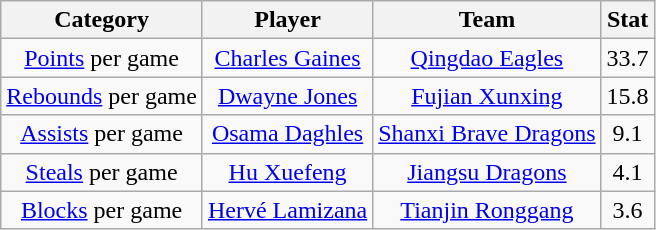<table class="wikitable" style="text-align:center">
<tr>
<th>Category</th>
<th>Player</th>
<th>Team</th>
<th>Stat</th>
</tr>
<tr>
<td><a href='#'>Points</a> per game</td>
<td> <a href='#'>Charles Gaines</a></td>
<td><a href='#'>Qingdao Eagles</a></td>
<td>33.7</td>
</tr>
<tr>
<td><a href='#'>Rebounds</a> per game</td>
<td> <a href='#'>Dwayne Jones</a></td>
<td><a href='#'>Fujian Xunxing</a></td>
<td>15.8</td>
</tr>
<tr>
<td><a href='#'>Assists</a> per game</td>
<td>  <a href='#'>Osama Daghles</a></td>
<td><a href='#'>Shanxi Brave Dragons</a></td>
<td>9.1</td>
</tr>
<tr>
<td><a href='#'>Steals</a> per game</td>
<td> <a href='#'>Hu Xuefeng</a></td>
<td><a href='#'>Jiangsu Dragons</a></td>
<td>4.1</td>
</tr>
<tr>
<td><a href='#'>Blocks</a> per game</td>
<td> <a href='#'>Hervé Lamizana</a></td>
<td><a href='#'>Tianjin Ronggang</a></td>
<td>3.6</td>
</tr>
</table>
